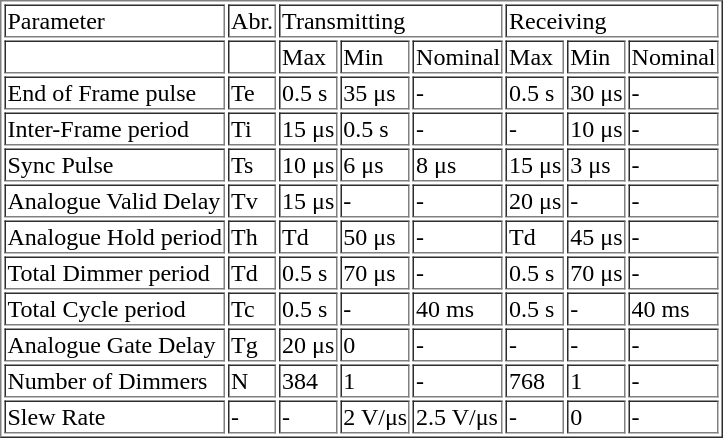<table border="1">
<tr ---->
<td>Parameter</td>
<td>Abr.</td>
<td colspan="3">Transmitting</td>
<td colspan="3">Receiving</td>
</tr>
<tr ---->
<td></td>
<td></td>
<td>Max</td>
<td>Min</td>
<td>Nominal</td>
<td>Max</td>
<td>Min</td>
<td>Nominal</td>
</tr>
<tr ---->
<td>End of Frame pulse</td>
<td>Te</td>
<td>0.5 s</td>
<td>35 μs</td>
<td>-</td>
<td>0.5 s</td>
<td>30 μs</td>
<td>-</td>
</tr>
<tr ---->
<td>Inter-Frame period</td>
<td>Ti</td>
<td>15 μs</td>
<td>0.5 s</td>
<td>-</td>
<td>-</td>
<td>10 μs</td>
<td>-</td>
</tr>
<tr ---->
<td>Sync Pulse</td>
<td>Ts</td>
<td>10 μs</td>
<td>6 μs</td>
<td>8 μs</td>
<td>15 μs</td>
<td>3 μs</td>
<td>-</td>
</tr>
<tr ---->
<td>Analogue Valid Delay</td>
<td>Tv</td>
<td>15 μs</td>
<td>-</td>
<td>-</td>
<td>20 μs</td>
<td>-</td>
<td>-</td>
</tr>
<tr ---->
<td>Analogue Hold period</td>
<td>Th</td>
<td>Td</td>
<td>50 μs</td>
<td>-</td>
<td>Td</td>
<td>45 μs</td>
<td>-</td>
</tr>
<tr ---->
<td>Total Dimmer period</td>
<td>Td</td>
<td>0.5 s</td>
<td>70 μs</td>
<td>-</td>
<td>0.5 s</td>
<td>70 μs</td>
<td>-</td>
</tr>
<tr ---->
<td>Total Cycle period</td>
<td>Tc</td>
<td>0.5 s</td>
<td>-</td>
<td>40 ms</td>
<td>0.5 s</td>
<td>-</td>
<td>40 ms</td>
</tr>
<tr ---->
<td>Analogue Gate Delay</td>
<td>Tg</td>
<td>20 μs</td>
<td>0</td>
<td>-</td>
<td>-</td>
<td>-</td>
<td>-</td>
</tr>
<tr ---->
<td>Number of Dimmers</td>
<td>N</td>
<td>384</td>
<td>1</td>
<td>-</td>
<td>768</td>
<td>1</td>
<td>-</td>
</tr>
<tr ---->
<td>Slew Rate</td>
<td>-</td>
<td>-</td>
<td>2 V/μs</td>
<td>2.5 V/μs</td>
<td>-</td>
<td>0</td>
<td>-</td>
</tr>
</table>
